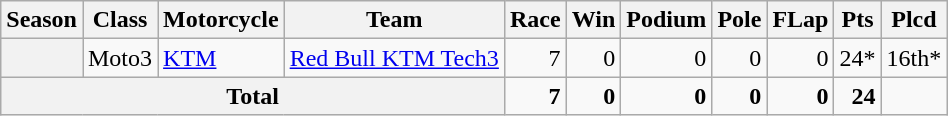<table class="wikitable" style="text-align:right;">
<tr>
<th>Season</th>
<th>Class</th>
<th>Motorcycle</th>
<th>Team</th>
<th>Race</th>
<th>Win</th>
<th>Podium</th>
<th>Pole</th>
<th>FLap</th>
<th>Pts</th>
<th>Plcd</th>
</tr>
<tr>
<th></th>
<td>Moto3</td>
<td style="text-align:left;"><a href='#'>KTM</a></td>
<td style="text-align:left;"><a href='#'>Red Bull KTM Tech3</a></td>
<td>7</td>
<td>0</td>
<td>0</td>
<td>0</td>
<td>0</td>
<td>24*</td>
<td>16th*</td>
</tr>
<tr>
<th colspan="4">Total</th>
<td><strong>7</strong></td>
<td><strong>0</strong></td>
<td><strong>0</strong></td>
<td><strong>0</strong></td>
<td><strong>0</strong></td>
<td><strong>24</strong></td>
<td></td>
</tr>
</table>
